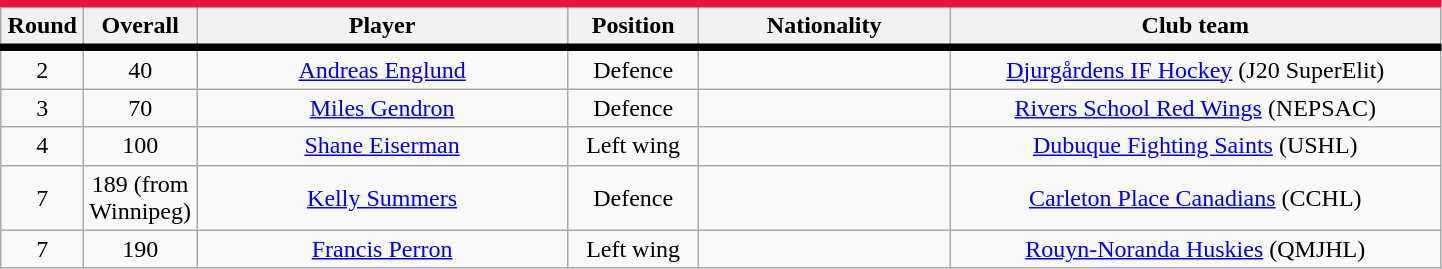<table class="wikitable sortable" style="text-align:center">
<tr style="background:#fff; border-top:#e4173e 5px solid; border-bottom:#000 5px solid;">
<th style="width:3em">Round</th>
<th style="width:4em">Overall</th>
<th style="width:15em">Player</th>
<th style="width:5em">Position</th>
<th style="width:10em">Nationality</th>
<th style="width:20em">Club team</th>
</tr>
<tr>
<td>2</td>
<td>40</td>
<td><a href='#'>Andreas Englund</a></td>
<td>Defence</td>
<td></td>
<td><a href='#'>Djurgårdens IF Hockey</a> (J20 SuperElit)</td>
</tr>
<tr>
<td>3</td>
<td>70</td>
<td><a href='#'>Miles Gendron</a></td>
<td>Defence</td>
<td></td>
<td><a href='#'>Rivers School Red Wings</a> (NEPSAC)</td>
</tr>
<tr>
<td>4</td>
<td>100</td>
<td><a href='#'>Shane Eiserman</a></td>
<td>Left wing</td>
<td></td>
<td><a href='#'>Dubuque Fighting Saints</a> (USHL)</td>
</tr>
<tr>
<td>7</td>
<td>189 (from Winnipeg)</td>
<td><a href='#'>Kelly Summers</a></td>
<td>Defence</td>
<td></td>
<td><a href='#'>Carleton Place Canadians</a> (CCHL)</td>
</tr>
<tr>
<td>7</td>
<td>190</td>
<td><a href='#'>Francis Perron</a></td>
<td>Left wing</td>
<td></td>
<td><a href='#'>Rouyn-Noranda Huskies</a> (QMJHL)</td>
</tr>
</table>
